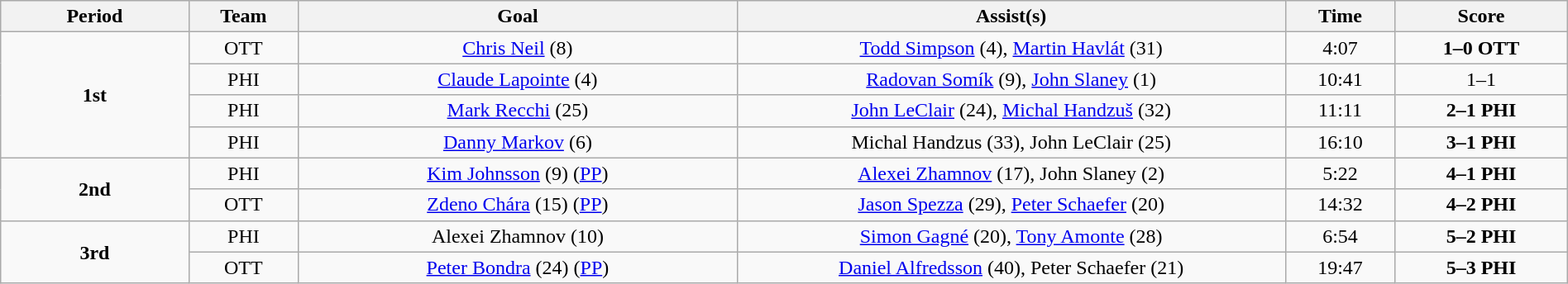<table class="wikitable" style="width:100%;text-align: center;">
<tr>
<th style="width:12%;">Period</th>
<th style="width:7%;">Team</th>
<th style="width:28%;">Goal</th>
<th style="width:35%;">Assist(s)</th>
<th style="width:7%;">Time</th>
<th style="width:11%;">Score</th>
</tr>
<tr>
<td rowspan="4"><strong>1st</strong></td>
<td>OTT</td>
<td><a href='#'>Chris Neil</a> (8)</td>
<td><a href='#'>Todd Simpson</a> (4), <a href='#'>Martin Havlát</a> (31)</td>
<td>4:07</td>
<td><strong>1–0 OTT</strong></td>
</tr>
<tr>
<td>PHI</td>
<td><a href='#'>Claude Lapointe</a> (4)</td>
<td><a href='#'>Radovan Somík</a> (9), <a href='#'>John Slaney</a> (1)</td>
<td>10:41</td>
<td>1–1</td>
</tr>
<tr>
<td>PHI</td>
<td><a href='#'>Mark Recchi</a> (25)</td>
<td><a href='#'>John LeClair</a> (24), <a href='#'>Michal Handzuš</a> (32)</td>
<td>11:11</td>
<td><strong>2–1 PHI</strong></td>
</tr>
<tr>
<td>PHI</td>
<td><a href='#'>Danny Markov</a> (6)</td>
<td>Michal Handzus (33), John LeClair (25)</td>
<td>16:10</td>
<td><strong>3–1 PHI</strong></td>
</tr>
<tr>
<td rowspan="2"><strong>2nd</strong></td>
<td>PHI</td>
<td><a href='#'>Kim Johnsson</a> (9) (<a href='#'>PP</a>)</td>
<td><a href='#'>Alexei Zhamnov</a> (17), John Slaney (2)</td>
<td>5:22</td>
<td><strong>4–1 PHI</strong></td>
</tr>
<tr>
<td>OTT</td>
<td><a href='#'>Zdeno Chára</a> (15) (<a href='#'>PP</a>)</td>
<td><a href='#'>Jason Spezza</a> (29), <a href='#'>Peter Schaefer</a> (20)</td>
<td>14:32</td>
<td><strong>4–2 PHI</strong></td>
</tr>
<tr>
<td rowspan="2"><strong>3rd</strong></td>
<td>PHI</td>
<td>Alexei Zhamnov (10)</td>
<td><a href='#'>Simon Gagné</a> (20), <a href='#'>Tony Amonte</a> (28)</td>
<td>6:54</td>
<td><strong>5–2 PHI</strong></td>
</tr>
<tr>
<td>OTT</td>
<td><a href='#'>Peter Bondra</a> (24) (<a href='#'>PP</a>)</td>
<td><a href='#'>Daniel Alfredsson</a> (40), Peter Schaefer (21)</td>
<td>19:47</td>
<td><strong>5–3 PHI</strong></td>
</tr>
</table>
